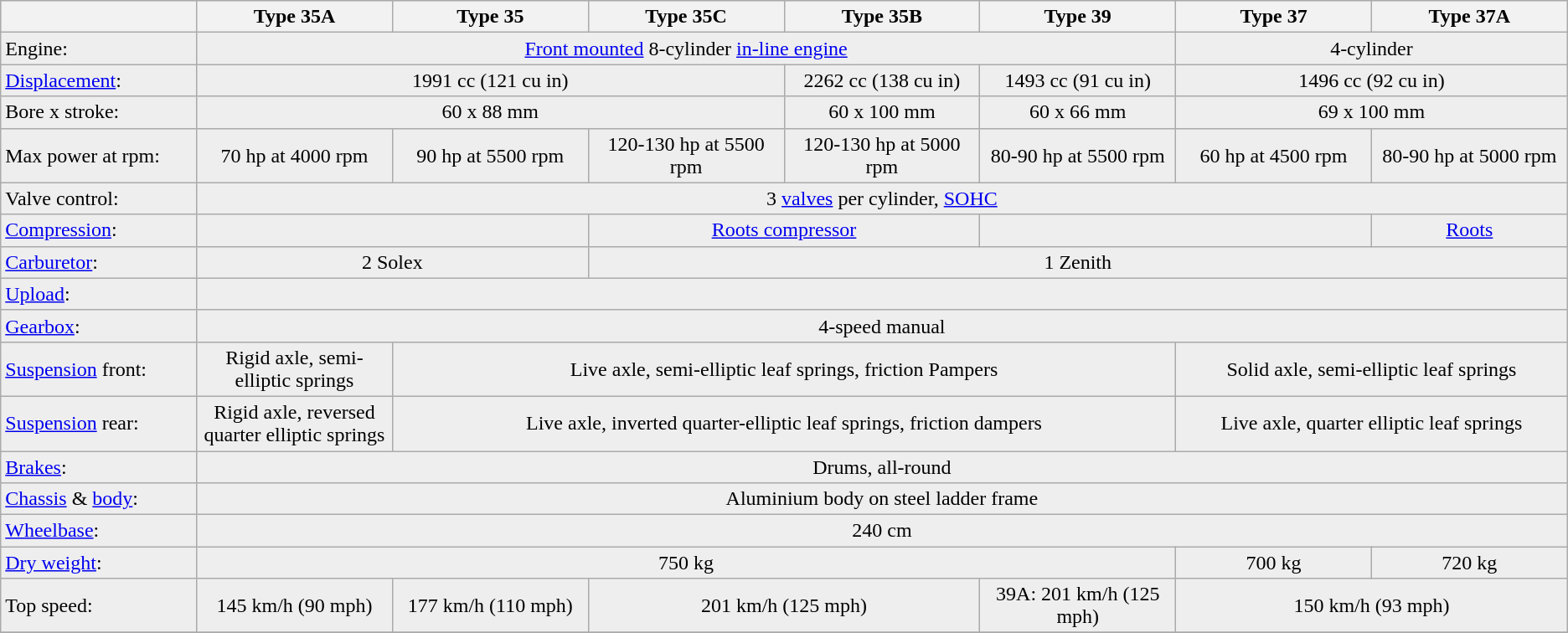<table class="prettytable">
<tr ---- bgcolor="#DDDDDD">
<th width="12.5%"></th>
<th width="12.5%">Type 35A</th>
<th width="12.5%">Type 35</th>
<th width="12.5%">Type 35C</th>
<th width="12.5%">Type 35B</th>
<th width="12.5%">Type 39</th>
<th width="12.5%">Type 37</th>
<th width="12.5%">Type 37A</th>
</tr>
<tr ---- bgcolor="#EEEEEE">
<td>Engine: </td>
<td colspan="5" align="center"><a href='#'>Front mounted</a> 8-cylinder <a href='#'>in-line engine</a></td>
<td colspan="2" align="center">4-cylinder</td>
</tr>
<tr ---- bgcolor="#EEEEEE">
<td><a href='#'>Displacement</a>: </td>
<td colspan="3" align="center">1991 cc (121 cu in)</td>
<td align="center">2262 cc (138 cu in)</td>
<td align="center">1493 cc (91 cu in)</td>
<td colspan="2" align="center">1496 cc (92 cu in)</td>
</tr>
<tr ---- bgcolor="#EEEEEE">
<td>Bore x stroke: </td>
<td colspan="3" align="center">60 x 88 mm</td>
<td align="center">60 x 100 mm</td>
<td align="center">60 x 66 mm</td>
<td colspan="2" align="center">69 x 100 mm</td>
</tr>
<tr ---- bgcolor="#EEEEEE">
<td>Max power at rpm: </td>
<td align="center">70 hp at 4000 rpm</td>
<td align="center">90 hp at 5500 rpm</td>
<td align="center">120-130 hp at 5500 rpm</td>
<td align="center">120-130 hp at 5000 rpm</td>
<td align="center">80-90 hp at 5500 rpm</td>
<td align="center">60 hp at 4500 rpm</td>
<td align="center">80-90 hp at 5000 rpm</td>
</tr>
<tr ---- bgcolor="#EEEEEE">
<td>Valve control: </td>
<td colspan="7" align="center">3 <a href='#'>valves</a> per cylinder, <a href='#'>SOHC</a></td>
</tr>
<tr ---- bgcolor="#EEEEEE">
<td><a href='#'>Compression</a>: </td>
<td colspan="2" align="center"></td>
<td colspan="2" align="center"><a href='#'>Roots compressor</a></td>
<td colspan="2" align="center"></td>
<td align="center"><a href='#'>Roots</a></td>
</tr>
<tr ---- bgcolor="#EEEEEE">
<td><a href='#'>Carburetor</a>: </td>
<td colspan="2" align="center">2 Solex</td>
<td colspan="5" align="center">1 Zenith</td>
</tr>
<tr ---- bgcolor="#EEEEEE">
<td><a href='#'>Upload</a>: </td>
<td colspan="7" align="center"></td>
</tr>
<tr ---- bgcolor="#EEEEEE">
<td><a href='#'>Gearbox</a>: </td>
<td colspan="7" align="center">4-speed manual</td>
</tr>
<tr ---- bgcolor="#EEEEEE">
<td><a href='#'>Suspension</a> front: </td>
<td align="center">Rigid axle, semi-elliptic springs</td>
<td colspan="4" align="center">Live axle, semi-elliptic leaf springs, friction Pampers</td>
<td colspan="2" align="center">Solid axle, semi-elliptic leaf springs</td>
</tr>
<tr ---- bgcolor="#EEEEEE">
<td><a href='#'>Suspension</a> rear: </td>
<td align="center">Rigid axle, reversed quarter elliptic springs</td>
<td colspan="4" align="center">Live axle, inverted quarter-elliptic leaf springs, friction dampers</td>
<td colspan="2" align="center">Live axle, quarter elliptic leaf springs</td>
</tr>
<tr ---- bgcolor="#EEEEEE">
<td><a href='#'>Brakes</a>: </td>
<td colspan="7" align="center">Drums, all-round</td>
</tr>
<tr ---- bgcolor="#EEEEEE">
<td><a href='#'>Chassis</a> & <a href='#'>body</a>: </td>
<td colspan="7" align="center">Aluminium body on steel ladder frame</td>
</tr>
<tr ---- bgcolor="#EEEEEE">
<td><a href='#'>Wheelbase</a>: </td>
<td colspan="7" align="center">240 cm</td>
</tr>
<tr ---- bgcolor="#EEEEEE">
<td><a href='#'>Dry weight</a>: </td>
<td colspan="5" align="center">750 kg</td>
<td align="center">700 kg</td>
<td align="center">720 kg</td>
</tr>
<tr ---- bgcolor="#EEEEEE">
<td>Top speed: </td>
<td align="center">145 km/h (90 mph)</td>
<td align="center">177 km/h (110 mph)</td>
<td colspan="2" align="center">201 km/h (125 mph)</td>
<td align="center">39A: 201 km/h (125 mph)</td>
<td colspan="2" align="center">150 km/h (93 mph)</td>
</tr>
<tr ---- bgcolor="#EEEEEE">
</tr>
</table>
